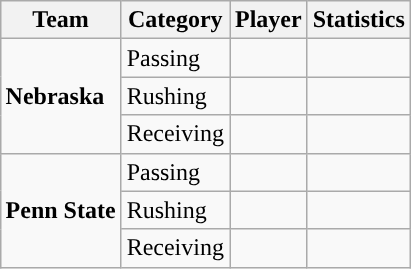<table class="wikitable" style="float: right;">
<tr>
<th>Team</th>
<th>Category</th>
<th>Player</th>
<th>Statistics</th>
</tr>
<tr>
<td rowspan=3><strong>Nebraska</strong></td>
<td>Passing</td>
<td></td>
<td></td>
</tr>
<tr>
<td>Rushing</td>
<td></td>
<td></td>
</tr>
<tr>
<td>Receiving</td>
<td></td>
<td></td>
</tr>
<tr>
<td rowspan=3><strong>Penn State</strong></td>
<td>Passing</td>
<td></td>
<td></td>
</tr>
<tr>
<td>Rushing</td>
<td></td>
<td></td>
</tr>
<tr>
<td>Receiving</td>
<td></td>
<td></td>
</tr>
</table>
